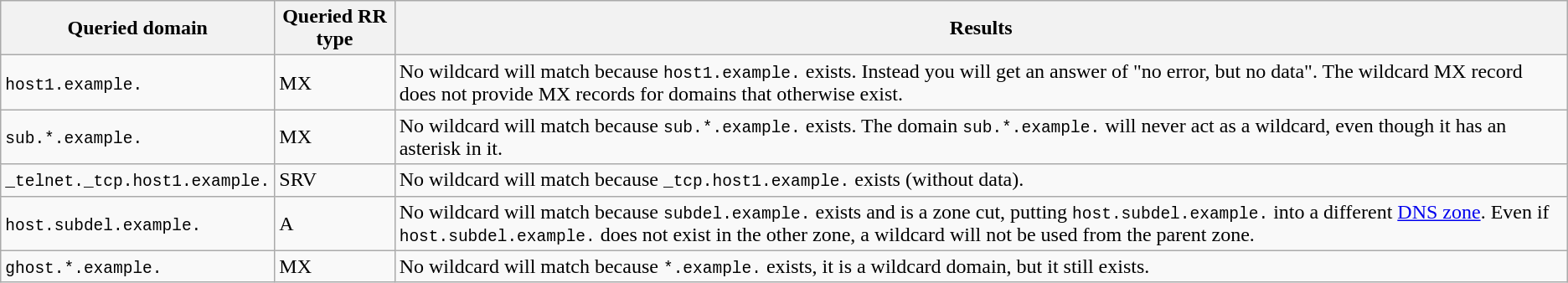<table class=wikitable>
<tr>
<th>Queried domain</th>
<th>Queried RR type</th>
<th>Results</th>
</tr>
<tr>
<td><code>host1.example.</code></td>
<td>MX</td>
<td>No wildcard will match because <code>host1.example.</code> exists.  Instead you will get an answer of "no error, but no data". The wildcard MX record does not provide MX records for domains that otherwise exist.</td>
</tr>
<tr>
<td><code>sub.*.example.</code></td>
<td>MX</td>
<td>No wildcard will match because <code>sub.*.example.</code> exists. The domain <code>sub.*.example.</code> will never act as a wildcard, even though it has an asterisk in it.</td>
</tr>
<tr>
<td><code>_telnet._tcp.host1.example.</code></td>
<td>SRV</td>
<td>No wildcard will match because <code>_tcp.host1.example.</code> exists (without data).</td>
</tr>
<tr>
<td><code>host.subdel.example.</code></td>
<td>A</td>
<td>No wildcard will match because <code>subdel.example.</code> exists and is a zone cut, putting <code>host.subdel.example.</code> into a different <a href='#'>DNS zone</a>.  Even if <code>host.subdel.example.</code> does not exist in the other zone, a wildcard will not be used from the parent zone.</td>
</tr>
<tr>
<td><code>ghost.*.example.</code></td>
<td>MX</td>
<td>No wildcard will match because <code>*.example.</code> exists, it is a wildcard domain, but it still exists.</td>
</tr>
</table>
